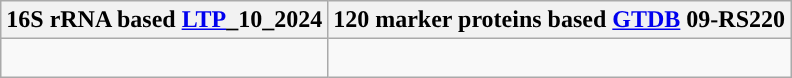<table class="wikitable">
<tr>
<th colspan=1>16S rRNA based <a href='#'>LTP</a>_10_2024</th>
<th colspan=1>120 marker proteins based <a href='#'>GTDB</a> 09-RS220</th>
</tr>
<tr>
<td style="vertical-align:top"><br></td>
<td><br></td>
</tr>
</table>
